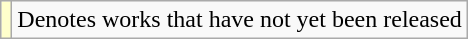<table class="wikitable">
<tr>
<td style="background:#FFFFCC;"></td>
<td>Denotes works that have not yet been released</td>
</tr>
</table>
